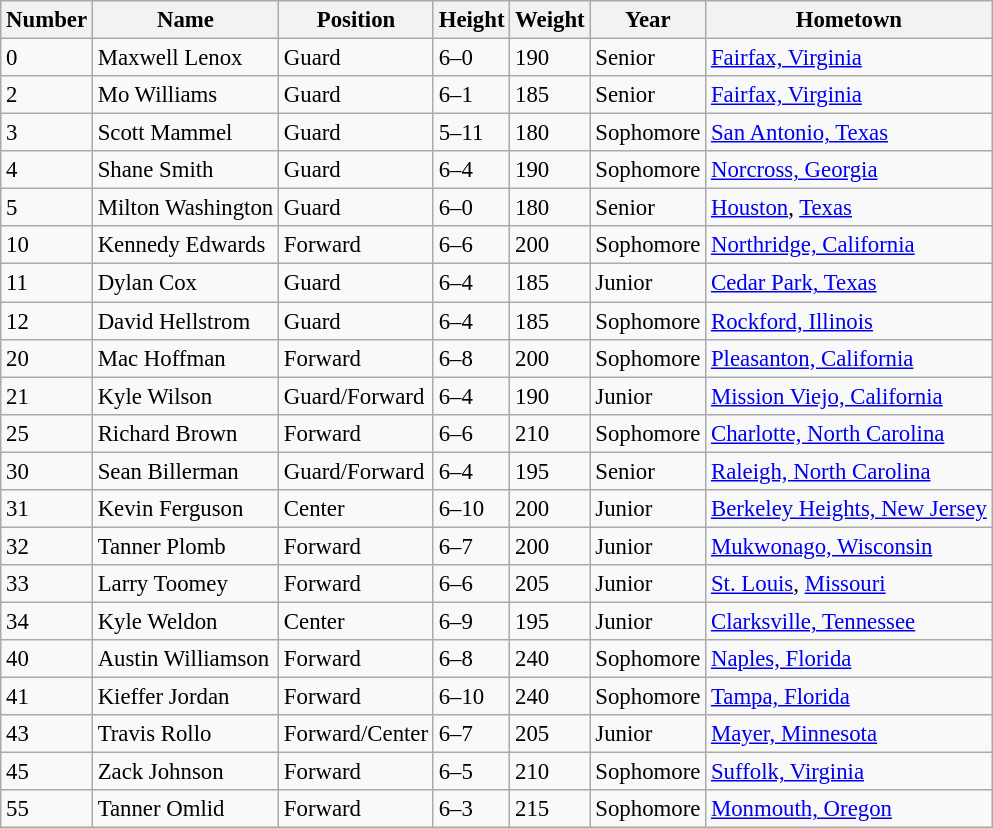<table class="wikitable sortable " style="font-size: 95%;">
<tr>
<th>Number</th>
<th>Name</th>
<th>Position</th>
<th>Height</th>
<th>Weight</th>
<th>Year</th>
<th>Hometown</th>
</tr>
<tr>
<td>0</td>
<td>Maxwell Lenox</td>
<td>Guard</td>
<td>6–0</td>
<td>190</td>
<td>Senior</td>
<td><a href='#'>Fairfax, Virginia</a></td>
</tr>
<tr>
<td>2</td>
<td>Mo Williams</td>
<td>Guard</td>
<td>6–1</td>
<td>185</td>
<td>Senior</td>
<td><a href='#'>Fairfax, Virginia</a></td>
</tr>
<tr>
<td>3</td>
<td>Scott Mammel</td>
<td>Guard</td>
<td>5–11</td>
<td>180</td>
<td>Sophomore</td>
<td><a href='#'>San Antonio, Texas</a></td>
</tr>
<tr>
<td>4</td>
<td>Shane Smith</td>
<td>Guard</td>
<td>6–4</td>
<td>190</td>
<td>Sophomore</td>
<td><a href='#'>Norcross, Georgia</a></td>
</tr>
<tr>
<td>5</td>
<td>Milton Washington</td>
<td>Guard</td>
<td>6–0</td>
<td>180</td>
<td>Senior</td>
<td><a href='#'>Houston</a>, <a href='#'>Texas</a></td>
</tr>
<tr>
<td>10</td>
<td>Kennedy Edwards</td>
<td>Forward</td>
<td>6–6</td>
<td>200</td>
<td>Sophomore</td>
<td><a href='#'>Northridge, California</a></td>
</tr>
<tr>
<td>11</td>
<td>Dylan Cox</td>
<td>Guard</td>
<td>6–4</td>
<td>185</td>
<td>Junior</td>
<td><a href='#'>Cedar Park, Texas</a></td>
</tr>
<tr>
<td>12</td>
<td>David Hellstrom</td>
<td>Guard</td>
<td>6–4</td>
<td>185</td>
<td>Sophomore</td>
<td><a href='#'>Rockford, Illinois</a></td>
</tr>
<tr>
<td>20</td>
<td>Mac Hoffman</td>
<td>Forward</td>
<td>6–8</td>
<td>200</td>
<td>Sophomore</td>
<td><a href='#'>Pleasanton, California</a></td>
</tr>
<tr>
<td>21</td>
<td>Kyle Wilson</td>
<td>Guard/Forward</td>
<td>6–4</td>
<td>190</td>
<td>Junior</td>
<td><a href='#'>Mission Viejo, California</a></td>
</tr>
<tr>
<td>25</td>
<td>Richard Brown</td>
<td>Forward</td>
<td>6–6</td>
<td>210</td>
<td>Sophomore</td>
<td><a href='#'>Charlotte, North Carolina</a></td>
</tr>
<tr>
<td>30</td>
<td>Sean Billerman</td>
<td>Guard/Forward</td>
<td>6–4</td>
<td>195</td>
<td>Senior</td>
<td><a href='#'>Raleigh, North Carolina</a></td>
</tr>
<tr>
<td>31</td>
<td>Kevin Ferguson</td>
<td>Center</td>
<td>6–10</td>
<td>200</td>
<td>Junior</td>
<td><a href='#'>Berkeley Heights, New Jersey</a></td>
</tr>
<tr>
<td>32</td>
<td>Tanner Plomb</td>
<td>Forward</td>
<td>6–7</td>
<td>200</td>
<td>Junior</td>
<td><a href='#'>Mukwonago, Wisconsin</a></td>
</tr>
<tr>
<td>33</td>
<td>Larry Toomey</td>
<td>Forward</td>
<td>6–6</td>
<td>205</td>
<td>Junior</td>
<td><a href='#'>St. Louis</a>, <a href='#'>Missouri</a></td>
</tr>
<tr>
<td>34</td>
<td>Kyle Weldon</td>
<td>Center</td>
<td>6–9</td>
<td>195</td>
<td>Junior</td>
<td><a href='#'>Clarksville, Tennessee</a></td>
</tr>
<tr>
<td>40</td>
<td>Austin Williamson</td>
<td>Forward</td>
<td>6–8</td>
<td>240</td>
<td>Sophomore</td>
<td><a href='#'>Naples, Florida</a></td>
</tr>
<tr>
<td>41</td>
<td>Kieffer Jordan</td>
<td>Forward</td>
<td>6–10</td>
<td>240</td>
<td>Sophomore</td>
<td><a href='#'>Tampa, Florida</a></td>
</tr>
<tr>
<td>43</td>
<td>Travis Rollo</td>
<td>Forward/Center</td>
<td>6–7</td>
<td>205</td>
<td>Junior</td>
<td><a href='#'>Mayer, Minnesota</a></td>
</tr>
<tr>
<td>45</td>
<td>Zack Johnson</td>
<td>Forward</td>
<td>6–5</td>
<td>210</td>
<td>Sophomore</td>
<td><a href='#'>Suffolk, Virginia</a></td>
</tr>
<tr>
<td>55</td>
<td>Tanner Omlid</td>
<td>Forward</td>
<td>6–3</td>
<td>215</td>
<td>Sophomore</td>
<td><a href='#'>Monmouth, Oregon</a></td>
</tr>
</table>
